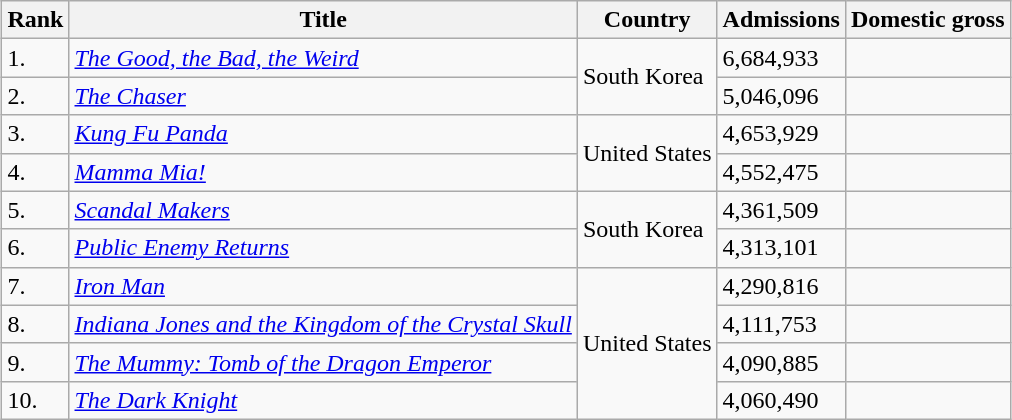<table class="wikitable sortable" style="margin:auto; margin:auto;">
<tr>
<th>Rank</th>
<th>Title</th>
<th>Country</th>
<th>Admissions</th>
<th>Domestic gross</th>
</tr>
<tr>
<td>1.</td>
<td><em><a href='#'>The Good, the Bad, the Weird</a></em></td>
<td rowspan=2>South Korea</td>
<td>6,684,933</td>
<td></td>
</tr>
<tr>
<td>2.</td>
<td><em><a href='#'>The Chaser</a></em></td>
<td>5,046,096</td>
<td></td>
</tr>
<tr>
<td>3.</td>
<td><em><a href='#'>Kung Fu Panda</a></em></td>
<td rowspan=2>United States</td>
<td>4,653,929</td>
<td></td>
</tr>
<tr>
<td>4.</td>
<td><em><a href='#'>Mamma Mia!</a></em></td>
<td>4,552,475</td>
<td></td>
</tr>
<tr>
<td>5.</td>
<td><em><a href='#'>Scandal Makers</a></em></td>
<td rowspan=2>South Korea</td>
<td>4,361,509</td>
<td></td>
</tr>
<tr>
<td>6.</td>
<td><em><a href='#'>Public Enemy Returns</a></em></td>
<td>4,313,101</td>
<td></td>
</tr>
<tr>
<td>7.</td>
<td><em><a href='#'>Iron Man</a></em></td>
<td rowspan=4>United States</td>
<td>4,290,816</td>
<td></td>
</tr>
<tr>
<td>8.</td>
<td><em><a href='#'>Indiana Jones and the Kingdom of the Crystal Skull</a></em></td>
<td>4,111,753</td>
<td></td>
</tr>
<tr>
<td>9.</td>
<td><em><a href='#'>The Mummy: Tomb of the Dragon Emperor</a></em></td>
<td>4,090,885</td>
<td></td>
</tr>
<tr>
<td>10.</td>
<td><em><a href='#'>The Dark Knight</a></em></td>
<td>4,060,490</td>
<td></td>
</tr>
</table>
